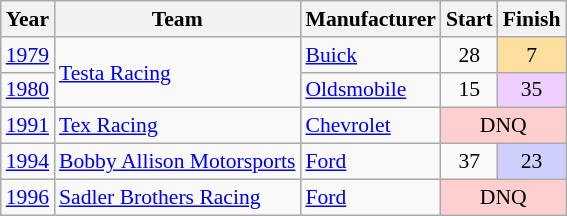<table class="wikitable" style="font-size: 90%;">
<tr>
<th>Year</th>
<th>Team</th>
<th>Manufacturer</th>
<th>Start</th>
<th>Finish</th>
</tr>
<tr>
<td><a href='#'>1979</a></td>
<td rowspan=2><a href='#'>Testa Racing</a></td>
<td><a href='#'>Buick</a></td>
<td align=center>28</td>
<td align=center style="background:#FFDF9F;">7</td>
</tr>
<tr>
<td><a href='#'>1980</a></td>
<td><a href='#'>Oldsmobile</a></td>
<td align=center>15</td>
<td align=center style="background:#EFCFFF;">35</td>
</tr>
<tr>
<td><a href='#'>1991</a></td>
<td><a href='#'>Tex Racing</a></td>
<td><a href='#'>Chevrolet</a></td>
<td align=center colspan=2 style="background:#FFCFCF;">DNQ</td>
</tr>
<tr>
<td><a href='#'>1994</a></td>
<td><a href='#'>Bobby Allison Motorsports</a></td>
<td><a href='#'>Ford</a></td>
<td align=center>37</td>
<td align=center style="background:#CFCFFF;">23</td>
</tr>
<tr>
<td><a href='#'>1996</a></td>
<td><a href='#'>Sadler Brothers Racing</a></td>
<td><a href='#'>Ford</a></td>
<td align=center colspan=2 style="background:#FFCFCF;">DNQ</td>
</tr>
</table>
